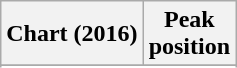<table class="wikitable sortable plainrowheaders" style="text-align:center">
<tr>
<th scope="col">Chart (2016)</th>
<th scope="col">Peak<br> position</th>
</tr>
<tr>
</tr>
<tr>
</tr>
<tr>
</tr>
<tr>
</tr>
<tr>
</tr>
<tr>
</tr>
</table>
